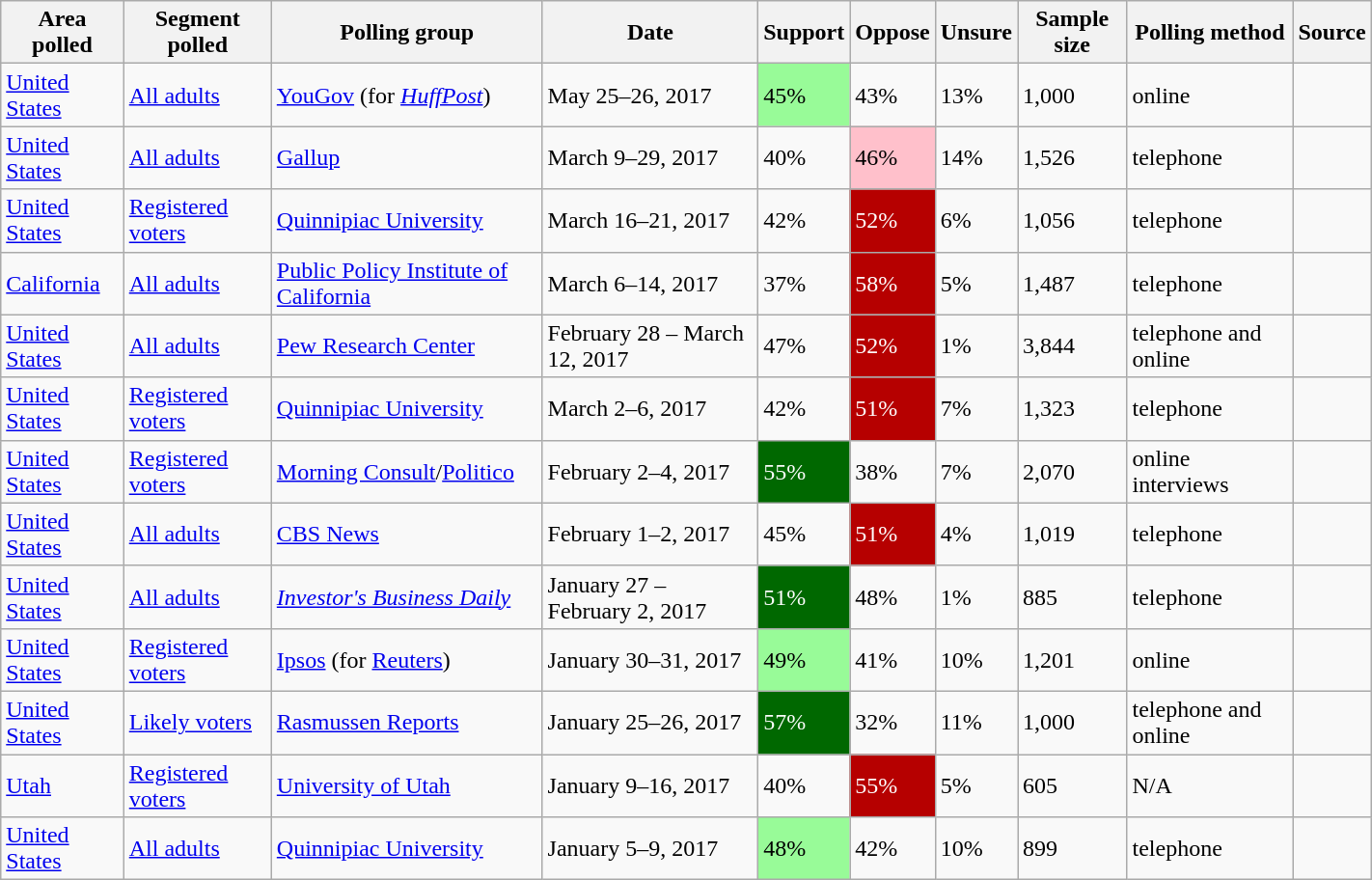<table class="wikitable sortable" style="width: 75%">
<tr>
<th>Area polled</th>
<th>Segment polled</th>
<th>Polling group</th>
<th>Date</th>
<th>Support</th>
<th>Oppose</th>
<th>Unsure</th>
<th>Sample size</th>
<th>Polling method</th>
<th>Source</th>
</tr>
<tr>
<td> <a href='#'>United States</a></td>
<td><a href='#'>All adults</a></td>
<td><a href='#'>YouGov</a> (for <em><a href='#'>HuffPost</a></em>)</td>
<td>May 25–26, 2017</td>
<td style="background: PaleGreen; color: black">45%</td>
<td>43%</td>
<td>13%</td>
<td>1,000</td>
<td>online</td>
<td></td>
</tr>
<tr>
<td> <a href='#'>United States</a></td>
<td><a href='#'>All adults</a></td>
<td><a href='#'>Gallup</a></td>
<td>March 9–29, 2017</td>
<td>40%</td>
<td style="background: pink; color: black">46%</td>
<td>14%</td>
<td>1,526</td>
<td>telephone</td>
<td></td>
</tr>
<tr>
<td> <a href='#'>United States</a></td>
<td><a href='#'>Registered voters</a></td>
<td><a href='#'>Quinnipiac University</a></td>
<td>March 16–21, 2017</td>
<td>42%</td>
<td style="background:#B60000; color: white">52%</td>
<td>6%</td>
<td>1,056</td>
<td>telephone</td>
<td></td>
</tr>
<tr>
<td> <a href='#'>California</a></td>
<td><a href='#'>All adults</a></td>
<td><a href='#'>Public Policy Institute of California</a></td>
<td>March 6–14, 2017</td>
<td>37%</td>
<td style="background:#B60000; color: white">58%</td>
<td>5%</td>
<td>1,487</td>
<td>telephone</td>
<td></td>
</tr>
<tr>
<td> <a href='#'>United States</a></td>
<td><a href='#'>All adults</a></td>
<td><a href='#'>Pew Research Center</a></td>
<td>February 28 – March 12, 2017</td>
<td>47%</td>
<td style="background:#B60000; color: white">52%</td>
<td>1%</td>
<td>3,844</td>
<td>telephone and online</td>
<td></td>
</tr>
<tr>
<td> <a href='#'>United States</a></td>
<td><a href='#'>Registered voters</a></td>
<td><a href='#'>Quinnipiac University</a></td>
<td>March 2–6, 2017</td>
<td>42%</td>
<td style="background:#B60000; color: white">51%</td>
<td>7%</td>
<td>1,323</td>
<td>telephone</td>
<td></td>
</tr>
<tr>
<td> <a href='#'>United States</a></td>
<td><a href='#'>Registered voters</a></td>
<td><a href='#'>Morning Consult</a>/<a href='#'>Politico</a></td>
<td>February 2–4, 2017</td>
<td style="background:#006800; color: white">55%</td>
<td>38%</td>
<td>7%</td>
<td>2,070</td>
<td>online interviews</td>
<td></td>
</tr>
<tr>
<td> <a href='#'>United States</a></td>
<td><a href='#'>All adults</a></td>
<td><a href='#'>CBS News</a></td>
<td>February 1–2, 2017</td>
<td>45%</td>
<td style="background:#B60000; color: white">51%</td>
<td>4%</td>
<td>1,019</td>
<td>telephone</td>
<td></td>
</tr>
<tr>
<td> <a href='#'>United States</a></td>
<td><a href='#'>All adults</a></td>
<td><em><a href='#'>Investor's Business Daily</a></em></td>
<td>January 27 – February 2, 2017</td>
<td style="background:#006800; color: white">51%</td>
<td>48%</td>
<td>1%</td>
<td>885</td>
<td>telephone</td>
<td></td>
</tr>
<tr>
<td> <a href='#'>United States</a></td>
<td><a href='#'>Registered voters</a></td>
<td><a href='#'>Ipsos</a> (for <a href='#'>Reuters</a>)</td>
<td>January 30–31, 2017</td>
<td style="background: PaleGreen; color: black">49%</td>
<td>41%</td>
<td>10%</td>
<td>1,201</td>
<td>online</td>
<td></td>
</tr>
<tr>
<td> <a href='#'>United States</a></td>
<td><a href='#'>Likely voters</a></td>
<td><a href='#'>Rasmussen Reports</a></td>
<td>January 25–26, 2017</td>
<td style="background:#006800; color: white">57%</td>
<td>32%</td>
<td>11%</td>
<td>1,000</td>
<td>telephone and online</td>
<td></td>
</tr>
<tr>
<td> <a href='#'>Utah</a></td>
<td><a href='#'>Registered voters</a></td>
<td><a href='#'>University of Utah</a></td>
<td>January 9–16, 2017</td>
<td>40%</td>
<td style="background:#B60000; color: white">55%</td>
<td>5%</td>
<td>605</td>
<td>N/A</td>
<td></td>
</tr>
<tr>
<td> <a href='#'>United States</a></td>
<td><a href='#'>All adults</a></td>
<td><a href='#'>Quinnipiac University</a></td>
<td>January 5–9, 2017</td>
<td style="background: PaleGreen; color: black">48%</td>
<td>42%</td>
<td>10%</td>
<td>899</td>
<td>telephone</td>
<td></td>
</tr>
</table>
